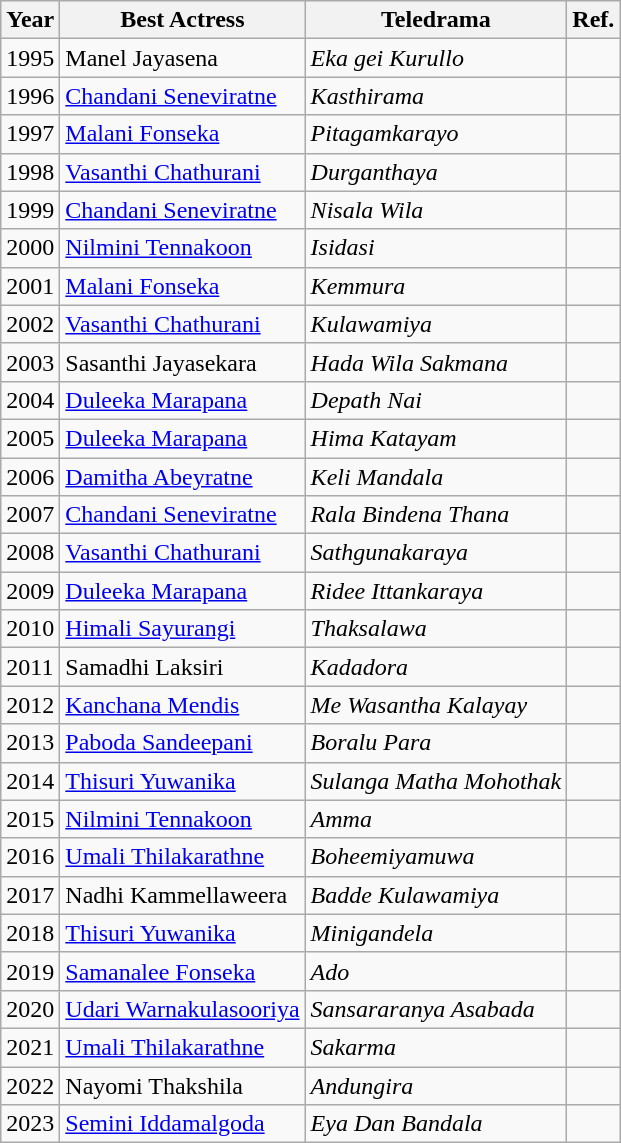<table class="wikitable">
<tr>
<th>Year</th>
<th>Best Actress</th>
<th>Teledrama</th>
<th>Ref.</th>
</tr>
<tr>
<td>1995</td>
<td>Manel Jayasena</td>
<td><em>Eka gei Kurullo</em></td>
<td></td>
</tr>
<tr>
<td>1996</td>
<td><a href='#'>Chandani Seneviratne</a></td>
<td><em>Kasthirama</em></td>
<td></td>
</tr>
<tr>
<td>1997</td>
<td><a href='#'>Malani Fonseka</a></td>
<td><em>Pitagamkarayo</em></td>
<td></td>
</tr>
<tr>
<td>1998</td>
<td><a href='#'>Vasanthi Chathurani</a></td>
<td><em>Durganthaya</em></td>
<td></td>
</tr>
<tr>
<td>1999</td>
<td><a href='#'>Chandani Seneviratne</a></td>
<td><em>Nisala Wila</em></td>
<td></td>
</tr>
<tr>
<td>2000</td>
<td><a href='#'>Nilmini Tennakoon</a></td>
<td><em>Isidasi</em></td>
<td></td>
</tr>
<tr>
<td>2001</td>
<td><a href='#'>Malani Fonseka</a></td>
<td><em>Kemmura</em></td>
<td></td>
</tr>
<tr>
<td>2002</td>
<td><a href='#'>Vasanthi Chathurani</a></td>
<td><em>Kulawamiya</em></td>
<td></td>
</tr>
<tr>
<td>2003</td>
<td>Sasanthi Jayasekara</td>
<td><em>Hada Wila Sakmana</em></td>
<td></td>
</tr>
<tr>
<td>2004</td>
<td><a href='#'>Duleeka Marapana</a></td>
<td><em>Depath Nai</em></td>
<td></td>
</tr>
<tr>
<td>2005</td>
<td><a href='#'>Duleeka Marapana</a></td>
<td><em>Hima Katayam</em></td>
<td></td>
</tr>
<tr>
<td>2006</td>
<td><a href='#'>Damitha Abeyratne</a></td>
<td><em>Keli Mandala</em></td>
<td></td>
</tr>
<tr>
<td>2007</td>
<td><a href='#'>Chandani Seneviratne</a></td>
<td><em>Rala Bindena Thana</em></td>
<td></td>
</tr>
<tr>
<td>2008</td>
<td><a href='#'>Vasanthi Chathurani</a></td>
<td><em>Sathgunakaraya</em></td>
<td></td>
</tr>
<tr>
<td>2009</td>
<td><a href='#'>Duleeka Marapana</a></td>
<td><em>Ridee Ittankaraya</em></td>
<td></td>
</tr>
<tr>
<td>2010</td>
<td><a href='#'>Himali Sayurangi</a></td>
<td><em>Thaksalawa</em></td>
<td></td>
</tr>
<tr>
<td>2011</td>
<td>Samadhi Laksiri</td>
<td><em>Kadadora</em></td>
<td></td>
</tr>
<tr>
<td>2012</td>
<td><a href='#'>Kanchana Mendis</a></td>
<td><em>Me Wasantha Kalayay</em></td>
<td></td>
</tr>
<tr>
<td>2013</td>
<td><a href='#'>Paboda Sandeepani</a></td>
<td><em>Boralu Para</em></td>
<td></td>
</tr>
<tr>
<td>2014</td>
<td><a href='#'>Thisuri Yuwanika</a></td>
<td><em>Sulanga Matha Mohothak</em></td>
<td></td>
</tr>
<tr>
<td>2015</td>
<td><a href='#'>Nilmini Tennakoon</a></td>
<td><em>Amma</em></td>
<td></td>
</tr>
<tr>
<td>2016</td>
<td><a href='#'>Umali Thilakarathne</a></td>
<td><em>Boheemiyamuwa</em></td>
<td></td>
</tr>
<tr>
<td>2017</td>
<td>Nadhi Kammellaweera</td>
<td><em>Badde Kulawamiya</em></td>
<td></td>
</tr>
<tr>
<td>2018</td>
<td><a href='#'>Thisuri Yuwanika</a></td>
<td><em>Minigandela</em></td>
<td></td>
</tr>
<tr>
<td>2019</td>
<td><a href='#'>Samanalee Fonseka</a></td>
<td><em>Ado</em></td>
<td></td>
</tr>
<tr>
<td>2020</td>
<td><a href='#'>Udari Warnakulasooriya</a></td>
<td><em>Sansararanya Asabada</em></td>
<td></td>
</tr>
<tr>
<td>2021</td>
<td><a href='#'>Umali Thilakarathne</a></td>
<td><em>Sakarma</em></td>
<td></td>
</tr>
<tr>
<td>2022</td>
<td>Nayomi Thakshila</td>
<td><em>Andungira</em></td>
<td></td>
</tr>
<tr>
<td>2023</td>
<td><a href='#'>Semini Iddamalgoda</a></td>
<td><em>Eya Dan Bandala</em></td>
<td></td>
</tr>
</table>
